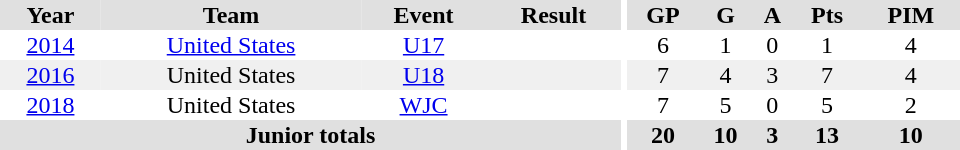<table border="0" cellpadding="1" cellspacing="0" ID="Table3" style="text-align:center; width:40em;">
<tr bgcolor="#e0e0e0">
<th>Year</th>
<th>Team</th>
<th>Event</th>
<th>Result</th>
<th rowspan="99" bgcolor="#ffffff"></th>
<th>GP</th>
<th>G</th>
<th>A</th>
<th>Pts</th>
<th>PIM</th>
</tr>
<tr>
<td><a href='#'>2014</a></td>
<td><a href='#'>United States</a></td>
<td><a href='#'>U17</a></td>
<td></td>
<td>6</td>
<td>1</td>
<td>0</td>
<td>1</td>
<td>4</td>
</tr>
<tr bgcolor="#f0f0f0">
<td><a href='#'>2016</a></td>
<td>United States</td>
<td><a href='#'>U18</a></td>
<td></td>
<td>7</td>
<td>4</td>
<td>3</td>
<td>7</td>
<td>4</td>
</tr>
<tr>
<td><a href='#'>2018</a></td>
<td>United States</td>
<td><a href='#'>WJC</a></td>
<td></td>
<td>7</td>
<td>5</td>
<td>0</td>
<td>5</td>
<td>2</td>
</tr>
<tr bgcolor="#e0e0e0">
<th colspan="4">Junior totals</th>
<th>20</th>
<th>10</th>
<th>3</th>
<th>13</th>
<th>10</th>
</tr>
</table>
